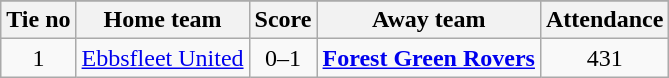<table border=0 cellpadding=0 cellspacing=0>
<tr>
<td valign="top"><br><table class="wikitable" style="text-align: center">
<tr>
</tr>
<tr>
<th>Tie no</th>
<th>Home team</th>
<th>Score</th>
<th>Away team</th>
<th>Attendance</th>
</tr>
<tr>
<td>1</td>
<td><a href='#'>Ebbsfleet United</a></td>
<td>0–1</td>
<td><strong><a href='#'>Forest Green Rovers</a></strong></td>
<td>431</td>
</tr>
</table>
</td>
</tr>
</table>
